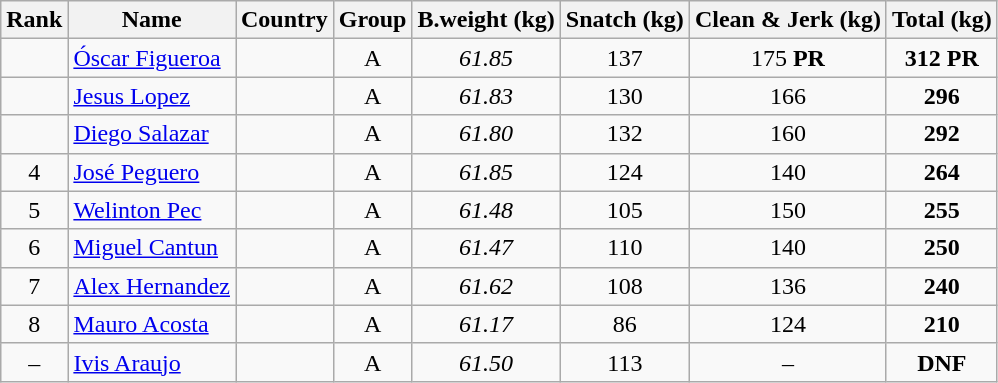<table class="wikitable sortable" style="text-align:center;">
<tr>
<th>Rank</th>
<th>Name</th>
<th>Country</th>
<th>Group</th>
<th>B.weight (kg)</th>
<th>Snatch (kg)</th>
<th>Clean & Jerk (kg)</th>
<th>Total (kg)</th>
</tr>
<tr>
<td></td>
<td align=left><a href='#'>Óscar Figueroa</a></td>
<td align=left></td>
<td>A</td>
<td><em>61.85</em></td>
<td>137</td>
<td>175 <strong>PR</strong></td>
<td><strong>312</strong> <strong>PR</strong></td>
</tr>
<tr>
<td></td>
<td align=left><a href='#'>Jesus Lopez</a></td>
<td align=left></td>
<td>A</td>
<td><em>61.83</em></td>
<td>130</td>
<td>166</td>
<td><strong>296</strong></td>
</tr>
<tr>
<td></td>
<td align=left><a href='#'>Diego Salazar</a></td>
<td align=left></td>
<td>A</td>
<td><em>61.80</em></td>
<td>132</td>
<td>160</td>
<td><strong>292</strong></td>
</tr>
<tr>
<td>4</td>
<td align=left><a href='#'>José Peguero</a></td>
<td align=left></td>
<td>A</td>
<td><em>61.85</em></td>
<td>124</td>
<td>140</td>
<td><strong>264</strong></td>
</tr>
<tr>
<td>5</td>
<td align=left><a href='#'>Welinton Pec</a></td>
<td align=left></td>
<td>A</td>
<td><em>61.48</em></td>
<td>105</td>
<td>150</td>
<td><strong>255</strong></td>
</tr>
<tr>
<td>6</td>
<td align=left><a href='#'>Miguel Cantun</a></td>
<td align=left></td>
<td>A</td>
<td><em>61.47</em></td>
<td>110</td>
<td>140</td>
<td><strong>250</strong></td>
</tr>
<tr>
<td>7</td>
<td align=left><a href='#'>Alex Hernandez</a></td>
<td align=left></td>
<td>A</td>
<td><em>61.62</em></td>
<td>108</td>
<td>136</td>
<td><strong>240</strong></td>
</tr>
<tr>
<td>8</td>
<td align=left><a href='#'>Mauro Acosta</a></td>
<td align=left></td>
<td>A</td>
<td><em>61.17</em></td>
<td>86</td>
<td>124</td>
<td><strong>210</strong></td>
</tr>
<tr>
<td>–</td>
<td align=left><a href='#'>Ivis Araujo</a></td>
<td align=left></td>
<td>A</td>
<td><em>61.50</em></td>
<td>113</td>
<td>–</td>
<td><strong>DNF</strong></td>
</tr>
</table>
